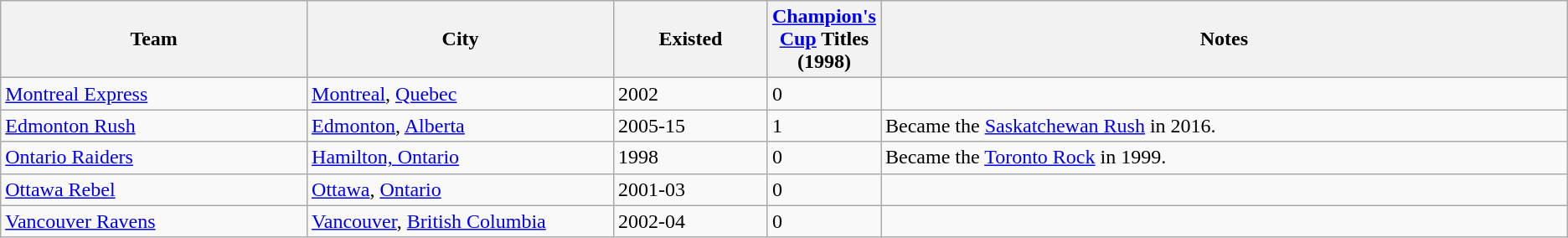<table class="wikitable sortable">
<tr>
<th bgcolor="#DDDDFF" width="20%">Team</th>
<th bgcolor="#DDDDFF" width="20%">City</th>
<th bgcolor="#DDDDFF" width="10%">Existed</th>
<th bgcolor="#DDDDFF" width="5%"><a href='#'>Champion's Cup</a> Titles (1998)</th>
<th bgcolor="#DDDDFF" width="45%" class="unsortable">Notes</th>
</tr>
<tr>
<td><a href='#'>Montreal Express</a></td>
<td><a href='#'>Montreal</a>, <a href='#'>Quebec</a></td>
<td>2002</td>
<td>0</td>
<td> </td>
</tr>
<tr>
<td><a href='#'>Edmonton Rush</a></td>
<td><a href='#'>Edmonton</a>, <a href='#'>Alberta</a></td>
<td>2005-15</td>
<td>1</td>
<td>Became the <a href='#'>Saskatchewan Rush</a> in 2016.</td>
</tr>
<tr>
<td><a href='#'>Ontario Raiders</a></td>
<td><a href='#'>Hamilton, Ontario</a></td>
<td>1998</td>
<td>0</td>
<td>Became the <a href='#'>Toronto Rock</a> in 1999.</td>
</tr>
<tr>
<td><a href='#'>Ottawa Rebel</a></td>
<td><a href='#'>Ottawa</a>, <a href='#'>Ontario</a></td>
<td>2001-03</td>
<td>0</td>
<td> </td>
</tr>
<tr>
<td><a href='#'>Vancouver Ravens</a></td>
<td><a href='#'>Vancouver</a>, <a href='#'>British Columbia</a></td>
<td>2002-04</td>
<td>0</td>
<td></td>
</tr>
</table>
